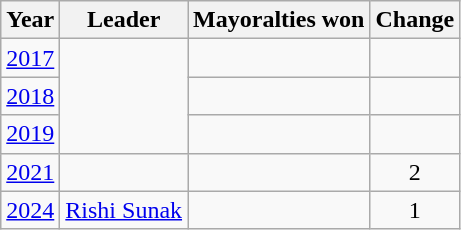<table class="wikitable" style="text-align:center">
<tr>
<th>Year</th>
<th>Leader</th>
<th>Mayoralties won</th>
<th>Change</th>
</tr>
<tr>
<td><a href='#'>2017</a></td>
<td rowspan="3"></td>
<td></td>
<td></td>
</tr>
<tr>
<td><a href='#'>2018</a></td>
<td></td>
<td></td>
</tr>
<tr>
<td><a href='#'>2019</a></td>
<td></td>
<td></td>
</tr>
<tr>
<td><a href='#'>2021</a></td>
<td></td>
<td></td>
<td> 2</td>
</tr>
<tr>
<td><a href='#'>2024</a></td>
<td><a href='#'>Rishi Sunak</a></td>
<td></td>
<td> 1</td>
</tr>
</table>
